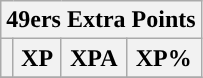<table class="wikitable">
<tr>
<th colspan=4>49ers Extra Points</th>
</tr>
<tr>
<th></th>
<th>XP</th>
<th>XPA</th>
<th>XP%</th>
</tr>
<tr>
</tr>
</table>
